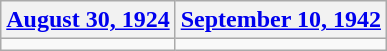<table class=wikitable>
<tr>
<th><a href='#'>August 30, 1924</a></th>
<th><a href='#'>September 10, 1942</a></th>
</tr>
<tr>
<td></td>
<td></td>
</tr>
</table>
